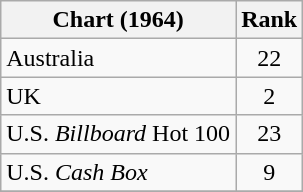<table class="wikitable sortable">
<tr>
<th>Chart (1964)</th>
<th style="text-align:center;">Rank</th>
</tr>
<tr>
<td>Australia</td>
<td style="text-align:center;">22</td>
</tr>
<tr>
<td>UK</td>
<td style="text-align:center;">2</td>
</tr>
<tr>
<td>U.S. <em>Billboard</em> Hot 100</td>
<td style="text-align:center;">23</td>
</tr>
<tr>
<td>U.S. <em>Cash Box</em></td>
<td style="text-align:center;">9</td>
</tr>
<tr>
</tr>
</table>
